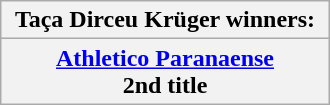<table class="wikitable" style="margin: 0 auto; width: 220px;">
<tr>
<th>Taça Dirceu Krüger winners:</th>
</tr>
<tr>
<th align="center"><a href='#'>Athletico Paranaense</a><br>2nd title</th>
</tr>
</table>
